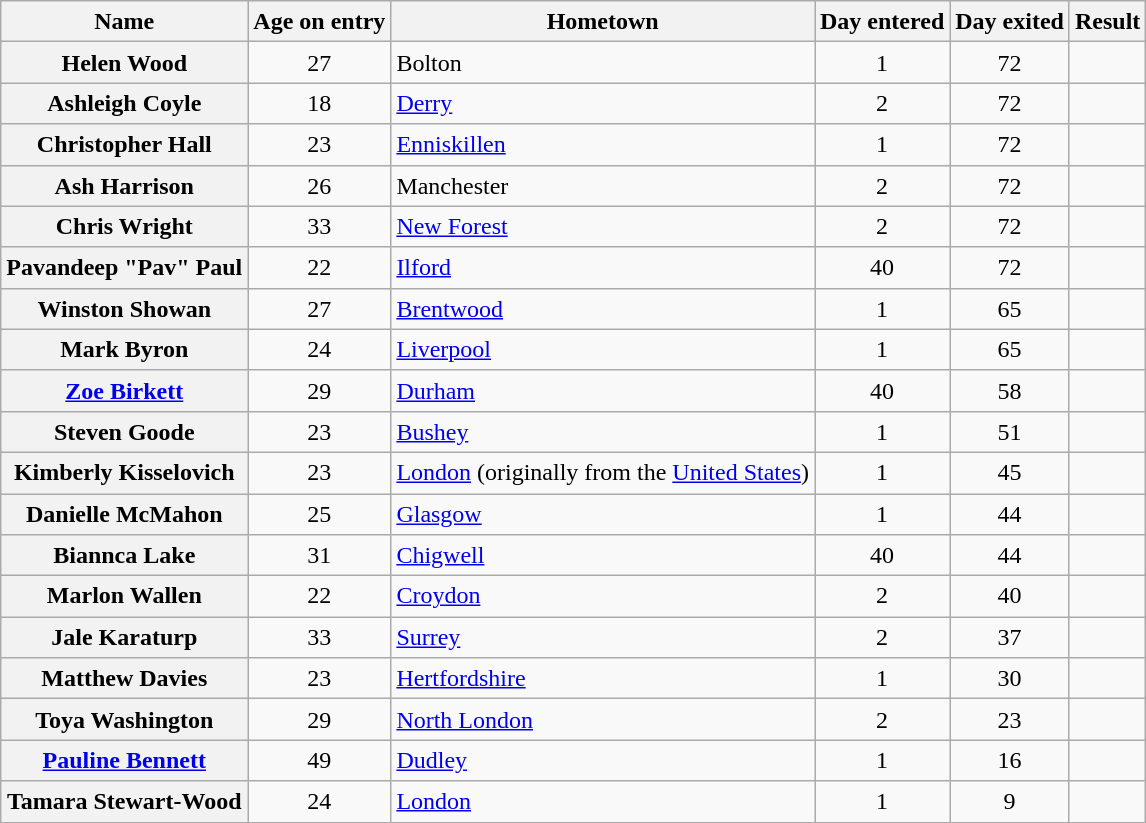<table class="wikitable sortable" style="text-align:left; line-height:20px; width:auto;">
<tr>
<th scope="col">Name</th>
<th scope="col">Age on entry</th>
<th scope="col">Hometown</th>
<th scope="col">Day entered</th>
<th scope="col">Day exited</th>
<th scope="col">Result</th>
</tr>
<tr>
<th scope="row">Helen Wood</th>
<td align="center">27</td>
<td>Bolton</td>
<td align="center">1</td>
<td align="center">72</td>
<td></td>
</tr>
<tr>
<th scope="row">Ashleigh Coyle</th>
<td align="center">18</td>
<td><a href='#'>Derry</a></td>
<td align="center">2</td>
<td align="center">72</td>
<td></td>
</tr>
<tr>
<th scope="row">Christopher Hall</th>
<td align="center">23</td>
<td><a href='#'>Enniskillen</a></td>
<td align="center">1</td>
<td align="center">72</td>
<td></td>
</tr>
<tr>
<th scope="row">Ash Harrison</th>
<td align="center">26</td>
<td>Manchester</td>
<td align="center">2</td>
<td align="center">72</td>
<td></td>
</tr>
<tr>
<th scope="row">Chris Wright</th>
<td align="center">33</td>
<td><a href='#'>New Forest</a></td>
<td align="center">2</td>
<td align="center">72</td>
<td></td>
</tr>
<tr>
<th scope="row">Pavandeep "Pav" Paul</th>
<td align="center">22</td>
<td><a href='#'>Ilford</a></td>
<td align="center">40</td>
<td align="center">72</td>
<td></td>
</tr>
<tr>
<th scope="row">Winston Showan</th>
<td align="center">27</td>
<td><a href='#'>Brentwood</a></td>
<td align="center">1</td>
<td align="center">65</td>
<td></td>
</tr>
<tr>
<th scope="row">Mark Byron</th>
<td align="center">24</td>
<td><a href='#'>Liverpool</a></td>
<td align="center">1</td>
<td align="center">65</td>
<td></td>
</tr>
<tr>
<th scope="row"><a href='#'>Zoe Birkett</a></th>
<td align="center">29</td>
<td><a href='#'>Durham</a></td>
<td align="center">40</td>
<td align="center">58</td>
<td></td>
</tr>
<tr>
<th scope="row">Steven Goode</th>
<td align="center">23</td>
<td><a href='#'>Bushey</a></td>
<td align="center">1</td>
<td align="center">51</td>
<td></td>
</tr>
<tr>
<th scope="row">Kimberly Kisselovich</th>
<td align="center">23</td>
<td><a href='#'>London</a> (originally from the <a href='#'>United States</a>)</td>
<td align="center">1</td>
<td align="center">45</td>
<td></td>
</tr>
<tr>
<th scope="row">Danielle McMahon</th>
<td align="center">25</td>
<td><a href='#'>Glasgow</a></td>
<td align="center">1</td>
<td align="center">44</td>
<td></td>
</tr>
<tr>
<th scope="row">Biannca Lake</th>
<td align="center">31</td>
<td><a href='#'>Chigwell</a></td>
<td align="center">40</td>
<td align="center">44</td>
<td></td>
</tr>
<tr>
<th scope="row">Marlon Wallen</th>
<td align="center">22</td>
<td><a href='#'>Croydon</a></td>
<td align="center">2</td>
<td align="center">40</td>
<td></td>
</tr>
<tr>
<th scope="row">Jale Karaturp</th>
<td align="center">33</td>
<td><a href='#'>Surrey</a></td>
<td align="center">2</td>
<td align="center">37</td>
<td></td>
</tr>
<tr>
<th scope="row">Matthew Davies</th>
<td align="center">23</td>
<td><a href='#'>Hertfordshire</a></td>
<td align="center">1</td>
<td align="center">30</td>
<td></td>
</tr>
<tr>
<th scope="row">Toya Washington</th>
<td align="center">29</td>
<td><a href='#'>North London</a></td>
<td align="center">2</td>
<td align="center">23</td>
<td></td>
</tr>
<tr>
<th scope="row"><a href='#'>Pauline Bennett</a></th>
<td align="center">49</td>
<td><a href='#'>Dudley</a></td>
<td align="center">1</td>
<td align="center">16</td>
<td></td>
</tr>
<tr>
<th scope="row">Tamara Stewart-Wood</th>
<td align="center">24</td>
<td><a href='#'>London</a></td>
<td align="center">1</td>
<td align="center">9</td>
<td></td>
</tr>
</table>
